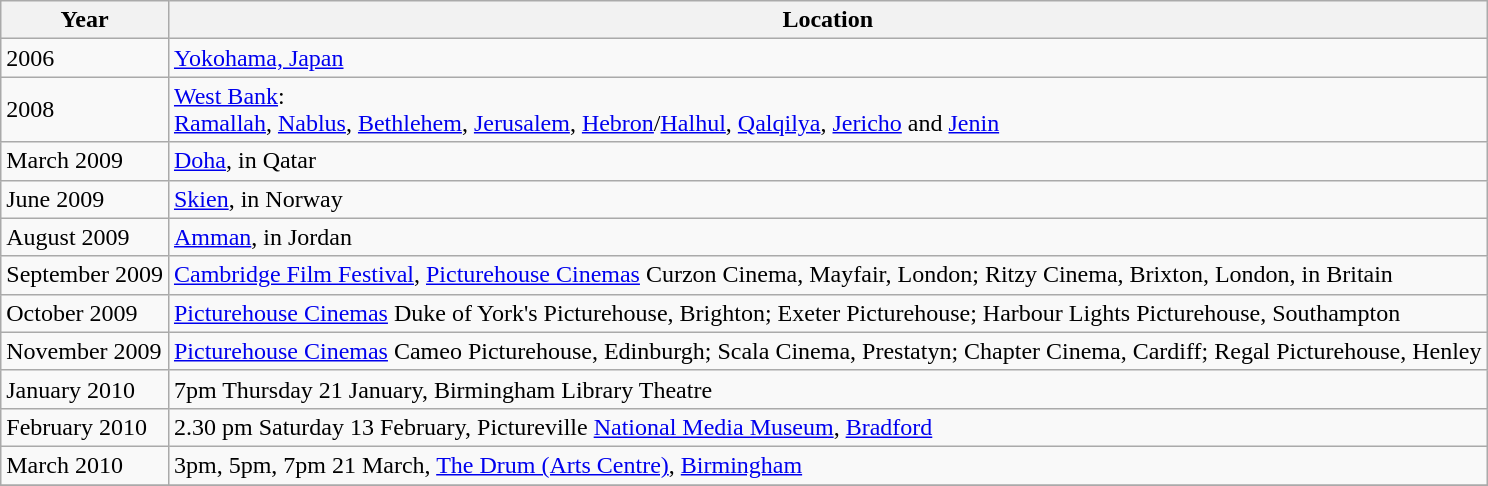<table class="wikitable" border="1">
<tr>
<th>Year</th>
<th>Location</th>
</tr>
<tr>
<td>2006</td>
<td><a href='#'>Yokohama, Japan</a></td>
</tr>
<tr>
<td>2008</td>
<td><a href='#'>West Bank</a>:<br><a href='#'>Ramallah</a>, <a href='#'>Nablus</a>, <a href='#'>Bethlehem</a>, <a href='#'>Jerusalem</a>, 
<a href='#'>Hebron</a>/<a href='#'>Halhul</a>, <a href='#'>Qalqilya</a>, <a href='#'>Jericho</a> and <a href='#'>Jenin</a></td>
</tr>
<tr>
<td>March 2009</td>
<td><a href='#'>Doha</a>, in Qatar</td>
</tr>
<tr>
<td>June 2009</td>
<td><a href='#'>Skien</a>, in Norway</td>
</tr>
<tr>
<td>August 2009</td>
<td><a href='#'>Amman</a>, in Jordan</td>
</tr>
<tr>
<td>September 2009</td>
<td><a href='#'>Cambridge Film Festival</a>, <a href='#'>Picturehouse Cinemas</a> Curzon Cinema, Mayfair, London; Ritzy Cinema, Brixton, London, in Britain</td>
</tr>
<tr>
<td>October 2009</td>
<td><a href='#'>Picturehouse Cinemas</a> Duke of York's Picturehouse, Brighton; Exeter Picturehouse; Harbour Lights Picturehouse, Southampton</td>
</tr>
<tr>
<td>November 2009</td>
<td><a href='#'>Picturehouse Cinemas</a> Cameo Picturehouse, Edinburgh; Scala Cinema, Prestatyn; Chapter Cinema, Cardiff; Regal Picturehouse, Henley</td>
</tr>
<tr>
<td>January 2010</td>
<td>7pm Thursday 21 January, Birmingham Library Theatre</td>
</tr>
<tr>
<td>February 2010</td>
<td>2.30 pm Saturday 13 February, Pictureville <a href='#'>National Media Museum</a>, <a href='#'>Bradford</a></td>
</tr>
<tr>
<td>March 2010</td>
<td>3pm, 5pm, 7pm 21 March, <a href='#'>The Drum (Arts Centre)</a>, <a href='#'>Birmingham</a></td>
</tr>
<tr>
</tr>
</table>
